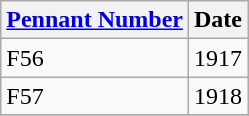<table class="wikitable" style="text-align:left">
<tr>
<th><a href='#'>Pennant Number</a></th>
<th>Date</th>
</tr>
<tr>
<td>F56</td>
<td>1917</td>
</tr>
<tr>
<td>F57</td>
<td>1918</td>
</tr>
<tr>
</tr>
</table>
